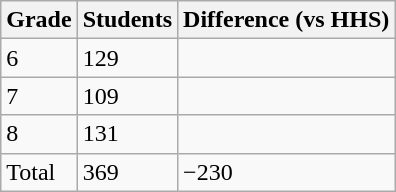<table class="wikitable mw-collapsible">
<tr>
<th>Grade</th>
<th>Students</th>
<th>Difference (vs HHS)</th>
</tr>
<tr>
<td>6</td>
<td>129</td>
<td></td>
</tr>
<tr>
<td>7</td>
<td>109</td>
<td></td>
</tr>
<tr>
<td>8</td>
<td>131</td>
<td></td>
</tr>
<tr>
<td>Total</td>
<td>369</td>
<td>−230</td>
</tr>
</table>
